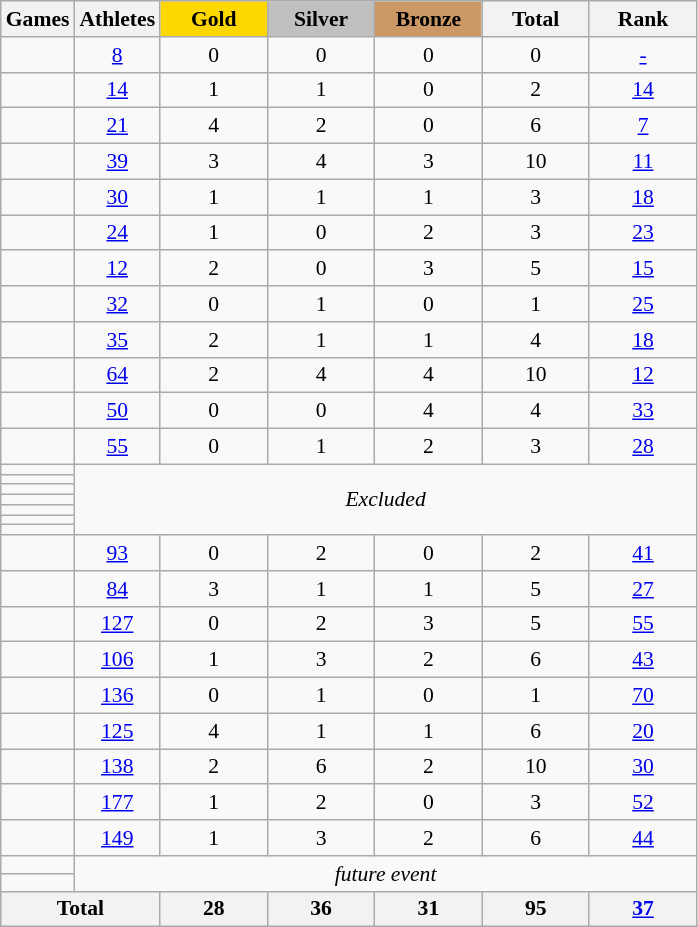<table class="wikitable" style="text-align:center; font-size:90%;">
<tr>
<th>Games</th>
<th>Athletes</th>
<td style="background:gold; width:4.5em; font-weight:bold;">Gold</td>
<td style="background:silver; width:4.5em; font-weight:bold;">Silver</td>
<td style="background:#cc9966; width:4.5em; font-weight:bold;">Bronze</td>
<th style="width:4.5em; font-weight:bold;">Total</th>
<th style="width:4.5em; font-weight:bold;">Rank</th>
</tr>
<tr>
<td align=left></td>
<td><a href='#'>8</a></td>
<td>0</td>
<td>0</td>
<td>0</td>
<td>0</td>
<td><a href='#'>-</a></td>
</tr>
<tr>
<td align=left></td>
<td><a href='#'>14</a></td>
<td>1</td>
<td>1</td>
<td>0</td>
<td>2</td>
<td><a href='#'>14</a></td>
</tr>
<tr>
<td align=left></td>
<td><a href='#'>21</a></td>
<td>4</td>
<td>2</td>
<td>0</td>
<td>6</td>
<td><a href='#'>7</a></td>
</tr>
<tr>
<td align=left></td>
<td><a href='#'>39</a></td>
<td>3</td>
<td>4</td>
<td>3</td>
<td>10</td>
<td><a href='#'>11</a></td>
</tr>
<tr>
<td align=left></td>
<td><a href='#'>30</a></td>
<td>1</td>
<td>1</td>
<td>1</td>
<td>3</td>
<td><a href='#'>18</a></td>
</tr>
<tr>
<td align=left></td>
<td><a href='#'>24</a></td>
<td>1</td>
<td>0</td>
<td>2</td>
<td>3</td>
<td><a href='#'>23</a></td>
</tr>
<tr>
<td align=left></td>
<td><a href='#'>12</a></td>
<td>2</td>
<td>0</td>
<td>3</td>
<td>5</td>
<td><a href='#'>15</a></td>
</tr>
<tr>
<td align=left></td>
<td><a href='#'>32</a></td>
<td>0</td>
<td>1</td>
<td>0</td>
<td>1</td>
<td><a href='#'>25</a></td>
</tr>
<tr>
<td align=left></td>
<td><a href='#'>35</a></td>
<td>2</td>
<td>1</td>
<td>1</td>
<td>4</td>
<td><a href='#'>18</a></td>
</tr>
<tr>
<td align=left></td>
<td><a href='#'>64</a></td>
<td>2</td>
<td>4</td>
<td>4</td>
<td>10</td>
<td><a href='#'>12</a></td>
</tr>
<tr>
<td align=left></td>
<td><a href='#'>50</a></td>
<td>0</td>
<td>0</td>
<td>4</td>
<td>4</td>
<td><a href='#'>33</a></td>
</tr>
<tr>
<td align=left></td>
<td><a href='#'>55</a></td>
<td>0</td>
<td>1</td>
<td>2</td>
<td>3</td>
<td><a href='#'>28</a></td>
</tr>
<tr>
<td align=left></td>
<td colspan=6; rowspan=7><em>Excluded</em></td>
</tr>
<tr>
<td align=left></td>
</tr>
<tr>
<td align=left></td>
</tr>
<tr>
<td align=left></td>
</tr>
<tr>
<td align=left></td>
</tr>
<tr>
<td align=left></td>
</tr>
<tr>
<td align=left></td>
</tr>
<tr>
<td align=left></td>
<td><a href='#'>93</a></td>
<td>0</td>
<td>2</td>
<td>0</td>
<td>2</td>
<td><a href='#'>41</a></td>
</tr>
<tr>
<td align=left></td>
<td><a href='#'>84</a></td>
<td>3</td>
<td>1</td>
<td>1</td>
<td>5</td>
<td><a href='#'>27</a></td>
</tr>
<tr>
<td align=left></td>
<td><a href='#'>127</a></td>
<td>0</td>
<td>2</td>
<td>3</td>
<td>5</td>
<td><a href='#'>55</a></td>
</tr>
<tr>
<td align=left></td>
<td><a href='#'>106</a></td>
<td>1</td>
<td>3</td>
<td>2</td>
<td>6</td>
<td><a href='#'>43</a></td>
</tr>
<tr>
<td align=left></td>
<td><a href='#'>136</a></td>
<td>0</td>
<td>1</td>
<td>0</td>
<td>1</td>
<td><a href='#'>70</a></td>
</tr>
<tr>
<td align=left></td>
<td><a href='#'>125</a></td>
<td>4</td>
<td>1</td>
<td>1</td>
<td>6</td>
<td><a href='#'>20</a></td>
</tr>
<tr>
<td align=left></td>
<td><a href='#'>138</a></td>
<td>2</td>
<td>6</td>
<td>2</td>
<td>10</td>
<td><a href='#'>30</a></td>
</tr>
<tr>
<td align=left></td>
<td><a href='#'>177</a></td>
<td>1</td>
<td>2</td>
<td>0</td>
<td>3</td>
<td><a href='#'>52</a></td>
</tr>
<tr>
<td align=left></td>
<td><a href='#'>149</a></td>
<td>1</td>
<td>3</td>
<td>2</td>
<td>6</td>
<td><a href='#'>44</a></td>
</tr>
<tr>
<td align=left></td>
<td colspan=6; rowspan=2><em>future event</em></td>
</tr>
<tr>
<td align=left></td>
</tr>
<tr>
<th colspan=2>Total</th>
<th>28</th>
<th>36</th>
<th>31</th>
<th>95</th>
<th><a href='#'>37</a></th>
</tr>
</table>
